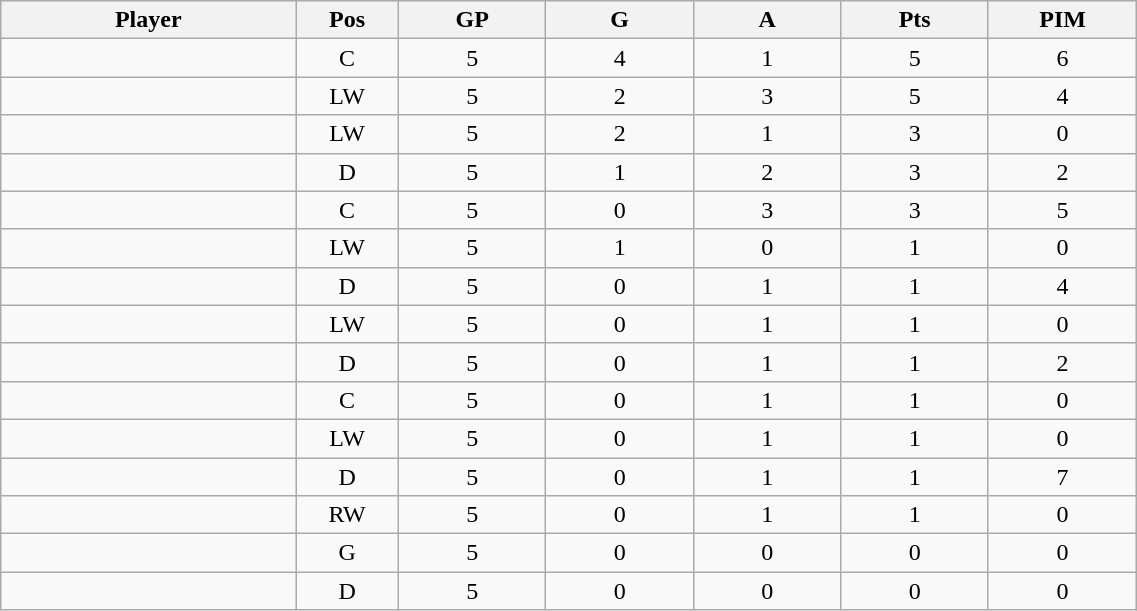<table class="wikitable sortable" width="60%">
<tr ALIGN="center">
<th bgcolor="#DDDDFF" width="10%">Player</th>
<th bgcolor="#DDDDFF" width="3%" title="Position">Pos</th>
<th bgcolor="#DDDDFF" width="5%" title="Games played">GP</th>
<th bgcolor="#DDDDFF" width="5%" title="Goals">G</th>
<th bgcolor="#DDDDFF" width="5%" title="Assists">A</th>
<th bgcolor="#DDDDFF" width="5%" title="Points">Pts</th>
<th bgcolor="#DDDDFF" width="5%" title="Penalties in Minutes">PIM</th>
</tr>
<tr align="center">
<td align="right"></td>
<td>C</td>
<td>5</td>
<td>4</td>
<td>1</td>
<td>5</td>
<td>6</td>
</tr>
<tr align="center">
<td align="right"></td>
<td>LW</td>
<td>5</td>
<td>2</td>
<td>3</td>
<td>5</td>
<td>4</td>
</tr>
<tr align="center">
<td align="right"></td>
<td>LW</td>
<td>5</td>
<td>2</td>
<td>1</td>
<td>3</td>
<td>0</td>
</tr>
<tr align="center">
<td align="right"></td>
<td>D</td>
<td>5</td>
<td>1</td>
<td>2</td>
<td>3</td>
<td>2</td>
</tr>
<tr align="center">
<td align="right"></td>
<td>C</td>
<td>5</td>
<td>0</td>
<td>3</td>
<td>3</td>
<td>5</td>
</tr>
<tr align="center">
<td align="right"></td>
<td>LW</td>
<td>5</td>
<td>1</td>
<td>0</td>
<td>1</td>
<td>0</td>
</tr>
<tr align="center">
<td align="right"></td>
<td>D</td>
<td>5</td>
<td>0</td>
<td>1</td>
<td>1</td>
<td>4</td>
</tr>
<tr align="center">
<td align="right"></td>
<td>LW</td>
<td>5</td>
<td>0</td>
<td>1</td>
<td>1</td>
<td>0</td>
</tr>
<tr align="center">
<td align="right"></td>
<td>D</td>
<td>5</td>
<td>0</td>
<td>1</td>
<td>1</td>
<td>2</td>
</tr>
<tr align="center">
<td align="right"></td>
<td>C</td>
<td>5</td>
<td>0</td>
<td>1</td>
<td>1</td>
<td>0</td>
</tr>
<tr align="center">
<td align="right"></td>
<td>LW</td>
<td>5</td>
<td>0</td>
<td>1</td>
<td>1</td>
<td>0</td>
</tr>
<tr align="center">
<td align="right"></td>
<td>D</td>
<td>5</td>
<td>0</td>
<td>1</td>
<td>1</td>
<td>7</td>
</tr>
<tr align="center">
<td align="right"></td>
<td>RW</td>
<td>5</td>
<td>0</td>
<td>1</td>
<td>1</td>
<td>0</td>
</tr>
<tr align="center">
<td align="right"></td>
<td>G</td>
<td>5</td>
<td>0</td>
<td>0</td>
<td>0</td>
<td>0</td>
</tr>
<tr align="center">
<td align="right"></td>
<td>D</td>
<td>5</td>
<td>0</td>
<td>0</td>
<td>0</td>
<td>0</td>
</tr>
</table>
